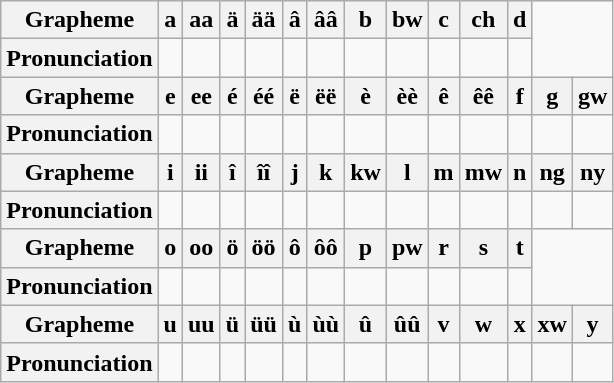<table class="wikitable" style="text-align: center;">
<tr>
<th>Grapheme</th>
<th>a</th>
<th>aa</th>
<th>ä</th>
<th>ää</th>
<th>â</th>
<th>ââ</th>
<th>b</th>
<th>bw</th>
<th>c</th>
<th>ch</th>
<th>d</th>
<td rowspan="2" colspan="2"></td>
</tr>
<tr>
<th>Pronunciation</th>
<td></td>
<td></td>
<td></td>
<td></td>
<td></td>
<td></td>
<td></td>
<td></td>
<td></td>
<td></td>
<td></td>
</tr>
<tr>
<th>Grapheme</th>
<th>e</th>
<th>ee</th>
<th>é</th>
<th>éé</th>
<th>ë</th>
<th>ëë</th>
<th>è</th>
<th>èè</th>
<th>ê</th>
<th>êê</th>
<th>f</th>
<th>g</th>
<th>gw</th>
</tr>
<tr>
<th>Pronunciation</th>
<td></td>
<td></td>
<td></td>
<td></td>
<td></td>
<td></td>
<td></td>
<td></td>
<td></td>
<td></td>
<td></td>
<td></td>
<td></td>
</tr>
<tr>
<th>Grapheme</th>
<th>i</th>
<th>ii</th>
<th>î</th>
<th>îî</th>
<th>j</th>
<th>k</th>
<th>kw</th>
<th>l</th>
<th>m</th>
<th>mw</th>
<th>n</th>
<th>ng</th>
<th>ny</th>
</tr>
<tr>
<th>Pronunciation</th>
<td></td>
<td></td>
<td></td>
<td></td>
<td></td>
<td></td>
<td></td>
<td></td>
<td></td>
<td></td>
<td></td>
<td></td>
<td></td>
</tr>
<tr>
<th>Grapheme</th>
<th>o</th>
<th>oo</th>
<th>ö</th>
<th>öö</th>
<th>ô</th>
<th>ôô</th>
<th>p</th>
<th>pw</th>
<th>r</th>
<th>s</th>
<th>t</th>
<td rowspan="2" colspan="2"></td>
</tr>
<tr>
<th>Pronunciation</th>
<td></td>
<td></td>
<td></td>
<td></td>
<td></td>
<td></td>
<td></td>
<td></td>
<td></td>
<td></td>
<td></td>
</tr>
<tr>
<th>Grapheme</th>
<th>u</th>
<th>uu</th>
<th>ü</th>
<th>üü</th>
<th>ù</th>
<th>ùù</th>
<th>û</th>
<th>ûû</th>
<th>v</th>
<th>w</th>
<th>x</th>
<th>xw</th>
<th>y</th>
</tr>
<tr>
<th>Pronunciation</th>
<td></td>
<td></td>
<td></td>
<td></td>
<td></td>
<td></td>
<td></td>
<td></td>
<td></td>
<td></td>
<td></td>
<td></td>
<td></td>
</tr>
</table>
